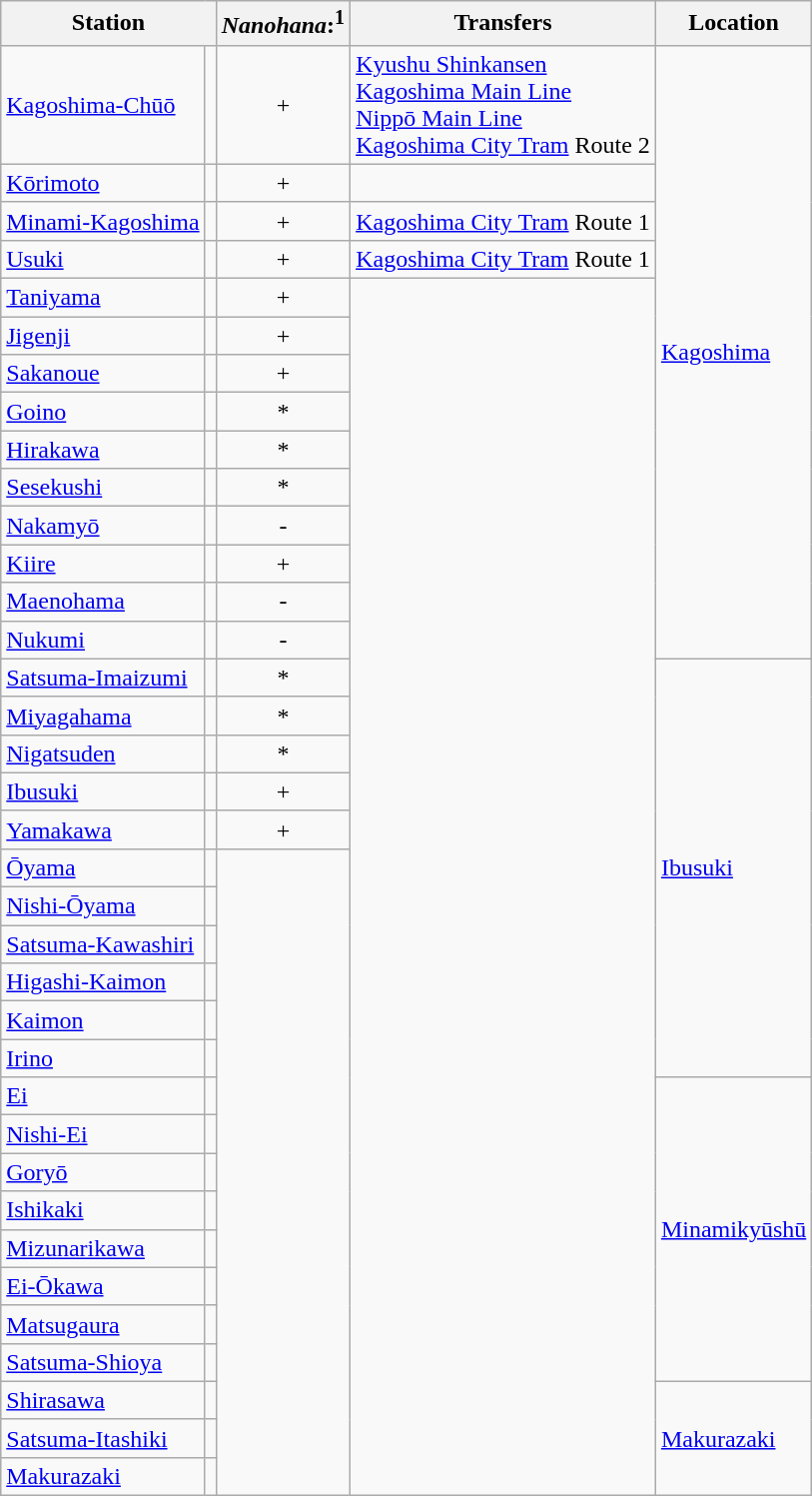<table class="wikitable">
<tr>
<th colspan="2">Station</th>
<th><em>Nanohana</em>:<sup>1</sup></th>
<th>Transfers</th>
<th colspan="2">Location</th>
</tr>
<tr>
<td><a href='#'>Kagoshima-Chūō</a></td>
<td></td>
<td style="text-align:center">+</td>
<td> <a href='#'>Kyushu Shinkansen</a><br> <a href='#'>Kagoshima Main Line</a><br> <a href='#'>Nippō Main Line</a><br> <a href='#'>Kagoshima City Tram</a> Route 2</td>
<td rowspan="14"><a href='#'>Kagoshima</a></td>
</tr>
<tr>
<td><a href='#'>Kōrimoto</a></td>
<td></td>
<td style="text-align:center">+</td>
</tr>
<tr>
<td><a href='#'>Minami-Kagoshima</a></td>
<td></td>
<td style="text-align:center">+</td>
<td> <a href='#'>Kagoshima City Tram</a> Route 1</td>
</tr>
<tr>
<td><a href='#'>Usuki</a></td>
<td></td>
<td style="text-align:center">+</td>
<td> <a href='#'>Kagoshima City Tram</a> Route 1</td>
</tr>
<tr>
<td><a href='#'>Taniyama</a></td>
<td></td>
<td style="text-align:center">+</td>
<td rowspan="32"></td>
</tr>
<tr>
<td><a href='#'>Jigenji</a></td>
<td></td>
<td style="text-align:center">+</td>
</tr>
<tr>
<td><a href='#'>Sakanoue</a></td>
<td></td>
<td style="text-align:center">+</td>
</tr>
<tr>
<td><a href='#'>Goino</a></td>
<td></td>
<td style="text-align:center">*</td>
</tr>
<tr>
<td><a href='#'>Hirakawa</a></td>
<td></td>
<td style="text-align:center">*</td>
</tr>
<tr>
<td><a href='#'>Sesekushi</a></td>
<td></td>
<td style="text-align:center">*</td>
</tr>
<tr>
<td><a href='#'>Nakamyō</a></td>
<td></td>
<td style="text-align:center">-</td>
</tr>
<tr>
<td><a href='#'>Kiire</a></td>
<td></td>
<td style="text-align:center">+</td>
</tr>
<tr>
<td><a href='#'>Maenohama</a></td>
<td></td>
<td style="text-align:center">-</td>
</tr>
<tr>
<td><a href='#'>Nukumi</a></td>
<td></td>
<td style="text-align:center">-</td>
</tr>
<tr>
<td><a href='#'>Satsuma-Imaizumi</a></td>
<td></td>
<td style="text-align:center">*</td>
<td rowspan="11"><a href='#'>Ibusuki</a></td>
</tr>
<tr>
<td><a href='#'>Miyagahama</a></td>
<td></td>
<td style="text-align:center">*</td>
</tr>
<tr>
<td><a href='#'>Nigatsuden</a></td>
<td></td>
<td style="text-align:center">*</td>
</tr>
<tr>
<td><a href='#'>Ibusuki</a></td>
<td></td>
<td style="text-align:center">+</td>
</tr>
<tr>
<td><a href='#'>Yamakawa</a></td>
<td></td>
<td style="text-align:center">+</td>
</tr>
<tr>
<td><a href='#'>Ōyama</a></td>
<td></td>
<td rowspan="17"> </td>
</tr>
<tr>
<td><a href='#'>Nishi-Ōyama</a></td>
<td></td>
</tr>
<tr>
<td><a href='#'>Satsuma-Kawashiri</a></td>
<td></td>
</tr>
<tr>
<td><a href='#'>Higashi-Kaimon</a></td>
<td></td>
</tr>
<tr>
<td><a href='#'>Kaimon</a></td>
<td></td>
</tr>
<tr>
<td><a href='#'>Irino</a></td>
<td></td>
</tr>
<tr>
<td><a href='#'>Ei</a></td>
<td></td>
<td rowspan="8"><a href='#'>Minamikyūshū</a></td>
</tr>
<tr>
<td><a href='#'>Nishi-Ei</a></td>
<td></td>
</tr>
<tr>
<td><a href='#'>Goryō</a></td>
<td></td>
</tr>
<tr>
<td><a href='#'>Ishikaki</a></td>
<td></td>
</tr>
<tr>
<td><a href='#'>Mizunarikawa</a></td>
<td></td>
</tr>
<tr>
<td><a href='#'>Ei-Ōkawa</a></td>
<td></td>
</tr>
<tr>
<td><a href='#'>Matsugaura</a></td>
<td></td>
</tr>
<tr>
<td><a href='#'>Satsuma-Shioya</a></td>
<td></td>
</tr>
<tr>
<td><a href='#'>Shirasawa</a></td>
<td></td>
<td rowspan="3"><a href='#'>Makurazaki</a></td>
</tr>
<tr>
<td><a href='#'>Satsuma-Itashiki</a></td>
<td></td>
</tr>
<tr>
<td><a href='#'>Makurazaki</a></td>
<td></td>
</tr>
</table>
